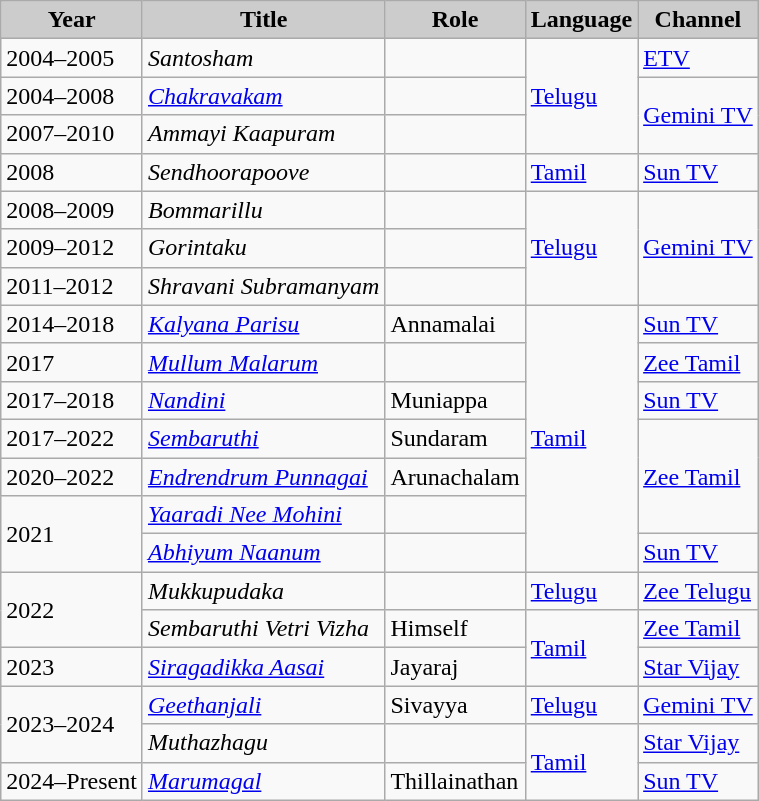<table class="wikitable">
<tr>
<th style="background:#ccc;">Year</th>
<th style="background:#ccc;">Title</th>
<th style="background:#ccc;">Role</th>
<th style="background:#ccc;">Language</th>
<th style="background:#ccc;">Channel</th>
</tr>
<tr>
<td>2004–2005</td>
<td><em>Santosham</em></td>
<td></td>
<td rowspan=3><a href='#'>Telugu</a></td>
<td><a href='#'>ETV</a></td>
</tr>
<tr>
<td>2004–2008</td>
<td><em><a href='#'>Chakravakam</a></em></td>
<td></td>
<td rowspan=2><a href='#'>Gemini TV</a></td>
</tr>
<tr>
<td>2007–2010</td>
<td><em>Ammayi Kaapuram</em></td>
<td></td>
</tr>
<tr>
<td>2008</td>
<td><em>Sendhoorapoove</em></td>
<td></td>
<td><a href='#'>Tamil</a></td>
<td><a href='#'>Sun TV</a></td>
</tr>
<tr>
<td>2008–2009</td>
<td><em>Bommarillu</em></td>
<td></td>
<td rowspan=3><a href='#'>Telugu</a></td>
<td rowspan=3><a href='#'>Gemini TV</a></td>
</tr>
<tr>
<td>2009–2012</td>
<td><em>Gorintaku</em></td>
<td></td>
</tr>
<tr>
<td>2011–2012</td>
<td><em>Shravani Subramanyam</em></td>
<td></td>
</tr>
<tr>
<td>2014–2018</td>
<td><em><a href='#'>Kalyana Parisu</a></em></td>
<td>Annamalai</td>
<td rowspan=7><a href='#'>Tamil</a></td>
<td><a href='#'>Sun TV</a></td>
</tr>
<tr>
<td>2017</td>
<td><em><a href='#'>Mullum Malarum</a></em></td>
<td></td>
<td><a href='#'>Zee Tamil</a></td>
</tr>
<tr>
<td>2017–2018</td>
<td><em><a href='#'>Nandini</a></em></td>
<td>Muniappa</td>
<td><a href='#'>Sun TV</a></td>
</tr>
<tr>
<td>2017–2022</td>
<td><em><a href='#'>Sembaruthi</a></em></td>
<td>Sundaram</td>
<td rowspan=3><a href='#'>Zee Tamil</a></td>
</tr>
<tr>
<td>2020–2022</td>
<td><em><a href='#'>Endrendrum Punnagai</a></em></td>
<td>Arunachalam</td>
</tr>
<tr>
<td rowspan=2>2021</td>
<td><em><a href='#'>Yaaradi Nee Mohini</a></em></td>
<td></td>
</tr>
<tr>
<td><em><a href='#'>Abhiyum Naanum</a></em></td>
<td></td>
<td><a href='#'>Sun TV</a></td>
</tr>
<tr>
<td rowspan=2>2022</td>
<td><em>Mukkupudaka</em></td>
<td></td>
<td><a href='#'>Telugu</a></td>
<td><a href='#'>Zee Telugu</a></td>
</tr>
<tr>
<td><em>Sembaruthi Vetri Vizha</em></td>
<td>Himself</td>
<td rowspan=2><a href='#'>Tamil</a></td>
<td><a href='#'>Zee Tamil</a></td>
</tr>
<tr>
<td>2023</td>
<td><em><a href='#'>Siragadikka Aasai</a></em></td>
<td>Jayaraj</td>
<td><a href='#'>Star Vijay</a></td>
</tr>
<tr>
<td rowspan=2>2023–2024</td>
<td><em><a href='#'>Geethanjali</a></em></td>
<td>Sivayya</td>
<td><a href='#'>Telugu</a></td>
<td><a href='#'>Gemini TV</a></td>
</tr>
<tr>
<td><em>Muthazhagu</em></td>
<td></td>
<td rowspan=2><a href='#'>Tamil</a></td>
<td><a href='#'>Star Vijay</a></td>
</tr>
<tr>
<td>2024–Present</td>
<td><em><a href='#'>Marumagal</a></em></td>
<td>Thillainathan</td>
<td><a href='#'>Sun TV</a></td>
</tr>
</table>
